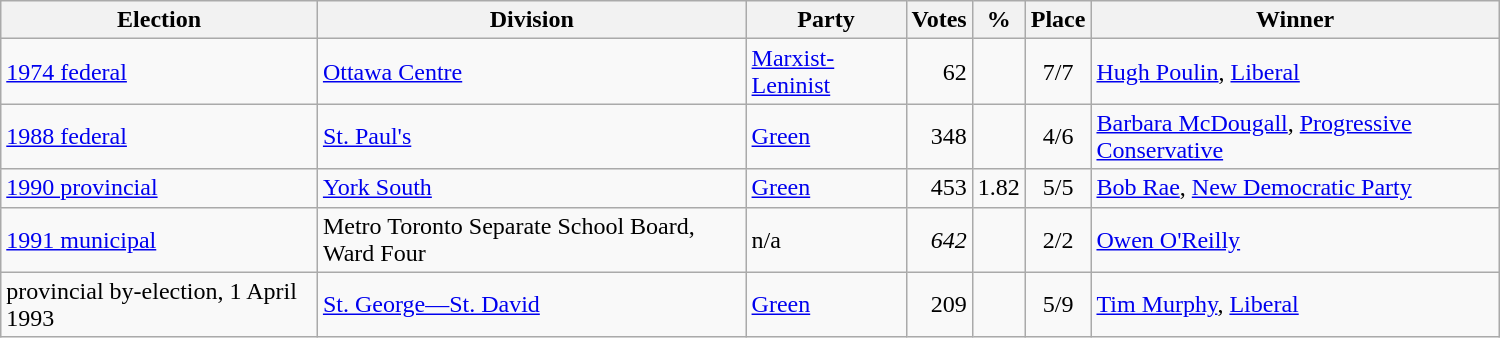<table class="wikitable" width="1000">
<tr>
<th align="left">Election</th>
<th align="left">Division</th>
<th align="left">Party</th>
<th align="right">Votes</th>
<th align="right">%</th>
<th align="center">Place</th>
<th align="center">Winner</th>
</tr>
<tr>
<td align="left"><a href='#'>1974 federal</a></td>
<td align="left"><a href='#'>Ottawa Centre</a></td>
<td align="left"><a href='#'>Marxist-Leninist</a></td>
<td align="right">62</td>
<td align="right"></td>
<td align="center">7/7</td>
<td align="left"><a href='#'>Hugh Poulin</a>, <a href='#'>Liberal</a></td>
</tr>
<tr>
<td align="left"><a href='#'>1988 federal</a></td>
<td align="left"><a href='#'>St. Paul's</a></td>
<td align="left"><a href='#'>Green</a></td>
<td align="right">348</td>
<td align="right"></td>
<td align="center">4/6</td>
<td align="left"><a href='#'>Barbara McDougall</a>, <a href='#'>Progressive Conservative</a></td>
</tr>
<tr>
<td align="left"><a href='#'>1990 provincial</a></td>
<td align="left"><a href='#'>York South</a></td>
<td align="left"><a href='#'>Green</a></td>
<td align="right">453</td>
<td align="right">1.82</td>
<td align="center">5/5</td>
<td align="left"><a href='#'>Bob Rae</a>, <a href='#'>New Democratic Party</a></td>
</tr>
<tr>
<td align="left"><a href='#'>1991 municipal</a></td>
<td align="left">Metro Toronto Separate School Board, Ward Four</td>
<td align="left">n/a</td>
<td align="right"><em>642</em></td>
<td align="right"></td>
<td align="center">2/2</td>
<td align="left"><a href='#'>Owen O'Reilly</a></td>
</tr>
<tr>
<td align="left">provincial by-election, 1 April 1993</td>
<td align="left"><a href='#'>St. George—St. David</a></td>
<td align="left"><a href='#'>Green</a></td>
<td align="right">209</td>
<td align="right"></td>
<td align="center">5/9</td>
<td align="left"><a href='#'>Tim Murphy</a>, <a href='#'>Liberal</a></td>
</tr>
</table>
